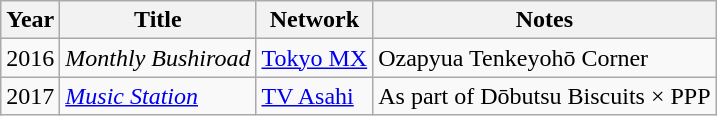<table class="wikitable">
<tr>
<th>Year</th>
<th>Title</th>
<th>Network</th>
<th>Notes</th>
</tr>
<tr>
<td>2016</td>
<td><em>Monthly Bushiroad</em></td>
<td><a href='#'>Tokyo MX</a></td>
<td>Ozapyua Tenkeyohō Corner</td>
</tr>
<tr>
<td>2017</td>
<td><em><a href='#'>Music Station</a></em></td>
<td><a href='#'>TV Asahi</a></td>
<td>As part of Dōbutsu Biscuits × PPP</td>
</tr>
</table>
